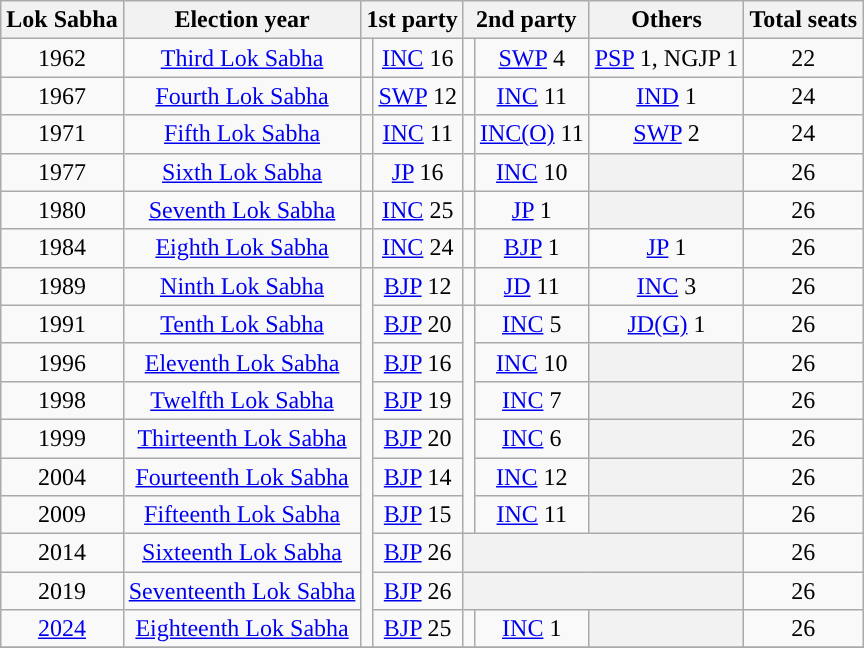<table class="wikitable" style="text-align:center">
<tr>
<th>Lok Sabha</th>
<th>Election year</th>
<th colspan="2">1st party</th>
<th colspan="2">2nd party</th>
<th>Others</th>
<th>Total seats</th>
</tr>
<tr>
<td>1962</td>
<td><a href='#'>Third Lok Sabha</a></td>
<td style="background-color: "></td>
<td><a href='#'>INC</a> 16</td>
<td style="background-color: "></td>
<td><a href='#'>SWP</a> 4</td>
<td><a href='#'>PSP</a> 1, NGJP 1</td>
<td>22</td>
</tr>
<tr>
<td>1967</td>
<td><a href='#'>Fourth Lok Sabha</a></td>
<td style="background-color: "></td>
<td><a href='#'>SWP</a> 12</td>
<td style="background-color: "></td>
<td><a href='#'>INC</a> 11</td>
<td><a href='#'>IND</a>  1</td>
<td>24</td>
</tr>
<tr>
<td>1971</td>
<td><a href='#'>Fifth Lok Sabha</a></td>
<td style="background-color: "></td>
<td><a href='#'>INC</a> 11</td>
<td style="background-color: "></td>
<td><a href='#'>INC(O)</a> 11</td>
<td><a href='#'>SWP</a> 2</td>
<td>24</td>
</tr>
<tr>
<td>1977</td>
<td><a href='#'>Sixth Lok Sabha</a></td>
<td style="background-color: "></td>
<td><a href='#'>JP</a> 16</td>
<td style="background-color: "></td>
<td><a href='#'>INC</a> 10</td>
<th></th>
<td>26</td>
</tr>
<tr>
<td>1980</td>
<td><a href='#'>Seventh Lok Sabha</a></td>
<td style="background-color: "></td>
<td><a href='#'>INC</a> 25</td>
<td style="background-color: "></td>
<td><a href='#'>JP</a> 1</td>
<th></th>
<td>26</td>
</tr>
<tr>
<td>1984</td>
<td><a href='#'>Eighth Lok Sabha</a></td>
<td style="background-color: "></td>
<td><a href='#'>INC</a> 24</td>
<td style="background-color: "></td>
<td><a href='#'>BJP</a> 1</td>
<td><a href='#'>JP</a> 1</td>
<td>26</td>
</tr>
<tr>
<td>1989</td>
<td><a href='#'>Ninth Lok Sabha</a></td>
<td rowspan=10 style="background-color: "></td>
<td><a href='#'>BJP</a> 12</td>
<td style="background-color: "></td>
<td><a href='#'>JD</a> 11</td>
<td><a href='#'>INC</a> 3</td>
<td>26</td>
</tr>
<tr>
<td>1991</td>
<td><a href='#'>Tenth Lok Sabha</a></td>
<td><a href='#'>BJP</a> 20</td>
<td rowspan=6 style="background-color: "></td>
<td><a href='#'>INC</a> 5</td>
<td><a href='#'>JD(G)</a> 1</td>
<td>26</td>
</tr>
<tr>
<td>1996</td>
<td><a href='#'>Eleventh Lok Sabha</a></td>
<td><a href='#'>BJP</a> 16</td>
<td><a href='#'>INC</a> 10</td>
<th></th>
<td>26</td>
</tr>
<tr>
<td>1998</td>
<td><a href='#'>Twelfth Lok Sabha</a></td>
<td><a href='#'>BJP</a> 19</td>
<td><a href='#'>INC</a> 7</td>
<th></th>
<td>26</td>
</tr>
<tr --->
<td>1999</td>
<td><a href='#'>Thirteenth Lok Sabha</a></td>
<td><a href='#'>BJP</a> 20</td>
<td><a href='#'>INC</a> 6</td>
<th></th>
<td>26</td>
</tr>
<tr>
<td>2004</td>
<td><a href='#'>Fourteenth Lok Sabha</a></td>
<td><a href='#'>BJP</a> 14</td>
<td><a href='#'>INC</a> 12</td>
<th></th>
<td>26</td>
</tr>
<tr>
<td>2009</td>
<td><a href='#'>Fifteenth Lok Sabha</a></td>
<td><a href='#'>BJP</a> 15</td>
<td><a href='#'>INC</a> 11</td>
<th></th>
<td>26</td>
</tr>
<tr>
<td>2014</td>
<td><a href='#'>Sixteenth Lok Sabha</a></td>
<td><a href='#'>BJP</a> 26</td>
<th colspan=3></th>
<td>26</td>
</tr>
<tr>
<td>2019</td>
<td><a href='#'>Seventeenth Lok Sabha</a></td>
<td><a href='#'>BJP</a> 26</td>
<th colspan=3></th>
<td>26</td>
</tr>
<tr>
<td><a href='#'>2024</a></td>
<td><a href='#'>Eighteenth Lok Sabha</a></td>
<td><a href='#'>BJP</a> 25</td>
<td style="background-color: "></td>
<td><a href='#'>INC</a> 1</td>
<th></th>
<td>26</td>
</tr>
<tr>
</tr>
</table>
